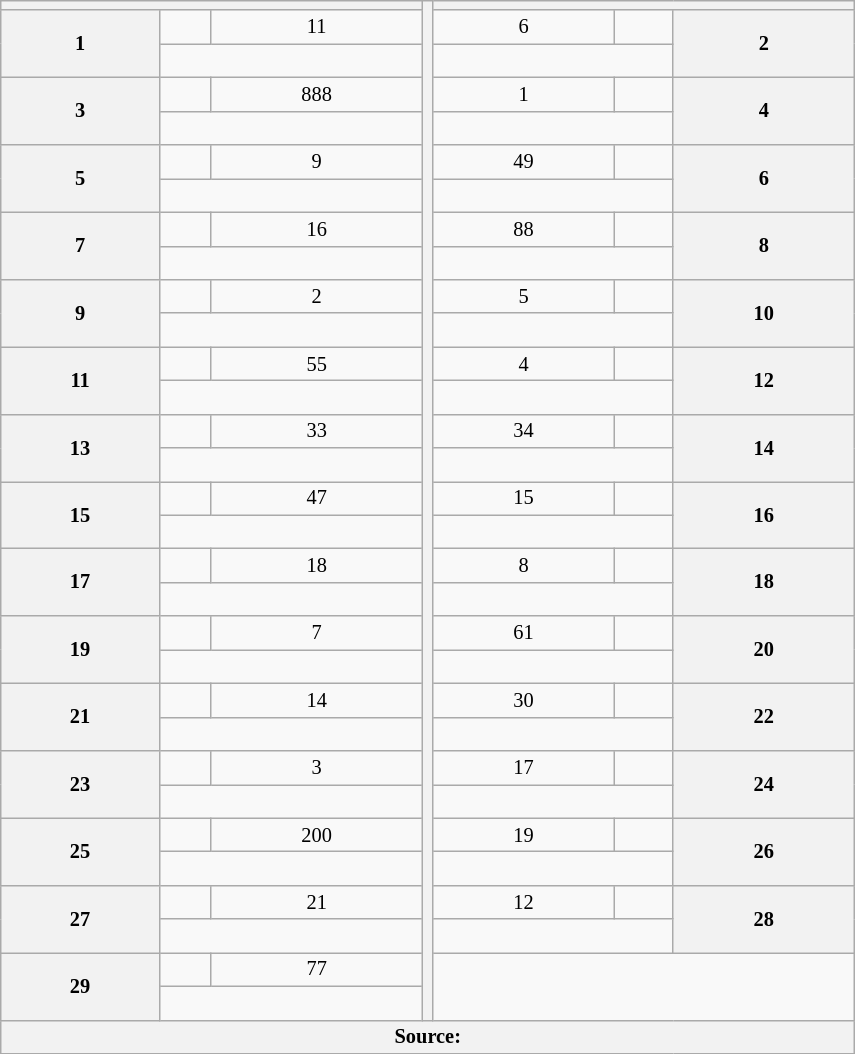<table class="wikitable" style="font-size: 85%;">
<tr>
<th colspan="3" width="275px"></th>
<th rowspan="31"></th>
<th colspan="3" width="275px"></th>
</tr>
<tr>
<th rowspan="2">1</th>
<td align="left"><br></td>
<td align="center">11</td>
<td align="center">6</td>
<td align="left"><br></td>
<th rowspan="2">2</th>
</tr>
<tr>
<td colspan=2 align="center"><br></td>
<td colspan=2 align="center"><br></td>
</tr>
<tr>
<th rowspan="2">3</th>
<td align="left"><br></td>
<td align="center">888</td>
<td align="center">1</td>
<td align="left"><br></td>
<th rowspan="2">4</th>
</tr>
<tr>
<td colspan=2 align="center"><br></td>
<td colspan=2 align="center"><br></td>
</tr>
<tr>
<th rowspan="2">5</th>
<td align="left"><br></td>
<td align="center">9</td>
<td align="center">49</td>
<td align="left"><br></td>
<th rowspan="2">6</th>
</tr>
<tr>
<td colspan=2 align="center"><br></td>
<td colspan=2 align="center"><br></td>
</tr>
<tr>
<th rowspan="2">7</th>
<td align="left"><br></td>
<td align="center">16</td>
<td align="center">88</td>
<td align="left"><br></td>
<th rowspan="2">8</th>
</tr>
<tr>
<td colspan=2 align="center"><br></td>
<td colspan=2 align="center"><br></td>
</tr>
<tr>
<th rowspan="2">9</th>
<td align="left"><br></td>
<td align="center">2</td>
<td align="center">5</td>
<td align="left"><br></td>
<th rowspan="2">10</th>
</tr>
<tr>
<td colspan=2 align="center"><br></td>
<td colspan=2 align="center"><br></td>
</tr>
<tr>
<th rowspan="2">11</th>
<td align="left"><br></td>
<td align="center">55</td>
<td align="center">4</td>
<td align="left"><br></td>
<th rowspan="2">12</th>
</tr>
<tr>
<td colspan=2 align="center"><br></td>
<td colspan=2 align="center"><br></td>
</tr>
<tr>
<th rowspan="2">13</th>
<td align="left"><br></td>
<td align="center">33</td>
<td align="center">34</td>
<td align="left"><br></td>
<th rowspan="2">14</th>
</tr>
<tr>
<td colspan=2 align="center"><br></td>
<td colspan=2 align="center"><br></td>
</tr>
<tr>
<th rowspan="2">15</th>
<td align="left"><br></td>
<td align="center">47</td>
<td align="center">15</td>
<td align="left"><br></td>
<th rowspan="2">16</th>
</tr>
<tr>
<td colspan=2 align="center"><br></td>
<td colspan=2 align="center"><br></td>
</tr>
<tr>
<th rowspan="2">17</th>
<td align="left"><br></td>
<td align="center">18</td>
<td align="center">8</td>
<td align="left"><br></td>
<th rowspan="2">18</th>
</tr>
<tr>
<td colspan=2 align="center"><br></td>
<td colspan=2 align="center"><br></td>
</tr>
<tr>
<th rowspan="2">19</th>
<td align="left"><br></td>
<td align="center">7</td>
<td align="center">61</td>
<td align="left"><br></td>
<th rowspan="2">20</th>
</tr>
<tr>
<td colspan=2 align="center"><br></td>
<td colspan=2 align="center"><br></td>
</tr>
<tr>
<th rowspan="2">21</th>
<td align="left"><br></td>
<td align="center">14</td>
<td align="center">30</td>
<td align="left"><br></td>
<th rowspan="2">22</th>
</tr>
<tr>
<td colspan=2 align="center"><br></td>
<td colspan=2 align="center"><br></td>
</tr>
<tr>
<th rowspan="2">23</th>
<td align="left"><br></td>
<td align="center">3</td>
<td align="center">17</td>
<td align="left"><br></td>
<th rowspan="2">24</th>
</tr>
<tr>
<td colspan=2 align="center"><br></td>
<td colspan=2 align="center"><br></td>
</tr>
<tr>
<th rowspan="2">25</th>
<td align="left"><br></td>
<td align="center">200</td>
<td align="center">19</td>
<td align="left"><br></td>
<th rowspan="2">26</th>
</tr>
<tr>
<td colspan=2 align="center"><br></td>
<td colspan=2 align="center"><br></td>
</tr>
<tr>
<th rowspan="2">27</th>
<td align="left"><br></td>
<td align="center">21</td>
<td align="center">12</td>
<td align="left"><br></td>
<th rowspan="2">28</th>
</tr>
<tr>
<td colspan=2 align="center"><br></td>
<td colspan=2 align="center"><br></td>
</tr>
<tr>
<th rowspan="2">29</th>
<td align="left"><br></td>
<td align="center">77</td>
<td rowspan="2" colspan="3"></td>
</tr>
<tr>
<td colspan=2 align="center"><br></td>
</tr>
<tr>
<th colspan="7">Source:</th>
</tr>
</table>
